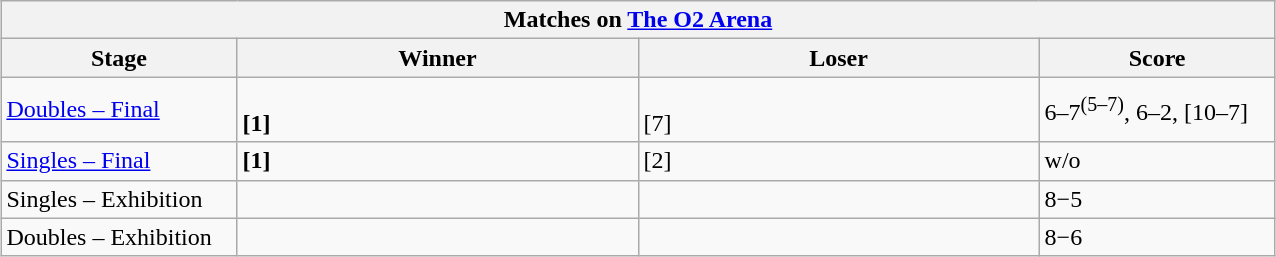<table class="wikitable collapsible uncollapsed" style="margin:1em auto;">
<tr>
<th colspan=4>Matches on <a href='#'>The O2 Arena</a></th>
</tr>
<tr>
<th width=150>Stage</th>
<th width=260>Winner</th>
<th width=260>Loser</th>
<th width=150>Score</th>
</tr>
<tr>
<td><a href='#'>Doubles – Final</a></td>
<td><strong><br> [1]</strong></td>
<td><br> [7]</td>
<td>6–7<sup>(5–7)</sup>, 6–2, [10–7] </td>
</tr>
<tr>
<td><a href='#'>Singles – Final</a></td>
<td><strong> [1]</strong></td>
<td> [2]</td>
<td>w/o </td>
</tr>
<tr>
<td>Singles – Exhibition</td>
<td><strong></strong></td>
<td></td>
<td>8−5 </td>
</tr>
<tr>
<td>Doubles – Exhibition</td>
<td><strong><br></strong></td>
<td><br></td>
<td>8−6 </td>
</tr>
</table>
